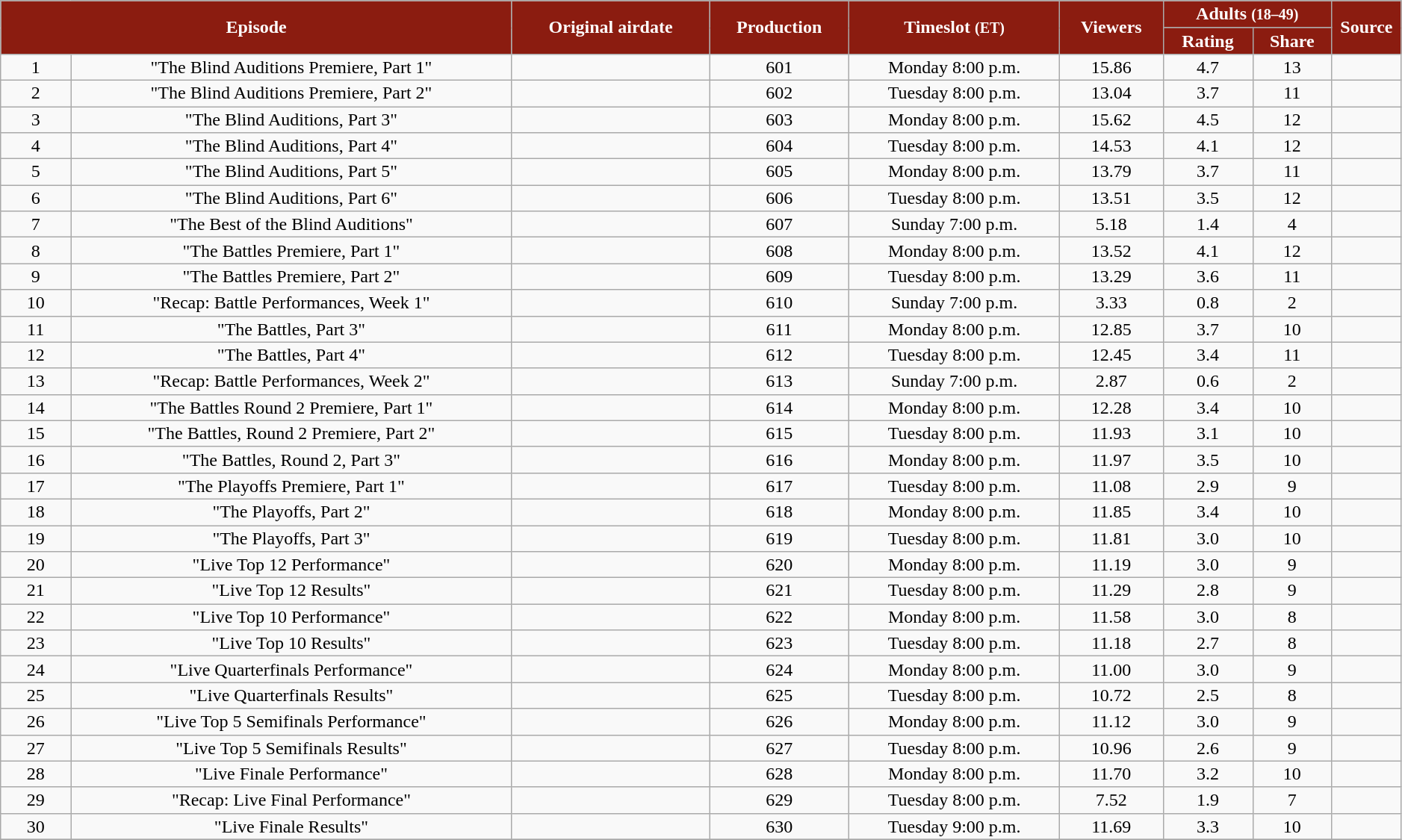<table class="wikitable"  style="text-align:center; line-height:16px; width:99%;">
<tr>
<th style="background:#8b1c10; color:white;" rowspan="2" colspan="2">Episode</th>
<th style="background:#8b1c10; color:white;" rowspan="2">Original airdate</th>
<th style="background:#8b1c10; color:white;" rowspan="2">Production</th>
<th style="background:#8b1c10; color:white;" rowspan="2">Timeslot <small>(ET)</small></th>
<th style="background:#8b1c10; color:white;" rowspan="2">Viewers<br><small></small></th>
<th style="background:#8b1c10; color:white;" colspan="2">Adults <small>(18–49)</small></th>
<th rowspan="2" style="background:#8b1c10; color:white; width:05%;">Source</th>
</tr>
<tr>
<th style="background:#8b1c10; color:white;">Rating</th>
<th style="background:#8b1c10; color:white;">Share</th>
</tr>
<tr>
<td style="width:05%;">1</td>
<td>"The Blind Auditions Premiere, Part 1"</td>
<td></td>
<td>601</td>
<td>Monday 8:00 p.m.</td>
<td>15.86</td>
<td>4.7</td>
<td>13</td>
<td></td>
</tr>
<tr>
<td style="width:05%;">2</td>
<td>"The Blind Auditions Premiere, Part 2"</td>
<td></td>
<td>602</td>
<td>Tuesday 8:00 p.m.</td>
<td>13.04</td>
<td>3.7</td>
<td>11</td>
<td></td>
</tr>
<tr>
<td style="width:05%;">3</td>
<td>"The Blind Auditions, Part 3"</td>
<td></td>
<td>603</td>
<td>Monday 8:00 p.m.</td>
<td>15.62</td>
<td>4.5</td>
<td>12</td>
<td></td>
</tr>
<tr>
<td style="width:05%;">4</td>
<td>"The Blind Auditions, Part 4"</td>
<td></td>
<td>604</td>
<td>Tuesday 8:00 p.m.</td>
<td>14.53</td>
<td>4.1</td>
<td>12</td>
<td></td>
</tr>
<tr>
<td style="width:05%;">5</td>
<td>"The Blind Auditions, Part 5"</td>
<td></td>
<td>605</td>
<td>Monday 8:00 p.m.</td>
<td>13.79</td>
<td>3.7</td>
<td>11</td>
<td></td>
</tr>
<tr>
<td style="width:05%;">6</td>
<td>"The Blind Auditions, Part 6"</td>
<td></td>
<td>606</td>
<td>Tuesday 8:00 p.m.</td>
<td>13.51</td>
<td>3.5</td>
<td>12</td>
<td></td>
</tr>
<tr>
<td style="width:05%;">7</td>
<td>"The Best of the Blind Auditions"</td>
<td></td>
<td>607</td>
<td>Sunday 7:00 p.m.</td>
<td>5.18</td>
<td>1.4</td>
<td>4</td>
<td></td>
</tr>
<tr>
<td style="width:05%;">8</td>
<td>"The Battles Premiere, Part 1"</td>
<td></td>
<td>608</td>
<td>Monday 8:00 p.m.</td>
<td>13.52</td>
<td>4.1</td>
<td>12</td>
<td></td>
</tr>
<tr>
<td style="width:05%;">9</td>
<td>"The Battles Premiere, Part 2"</td>
<td></td>
<td>609</td>
<td>Tuesday 8:00 p.m.</td>
<td>13.29</td>
<td>3.6</td>
<td>11</td>
<td></td>
</tr>
<tr>
<td style="width:05%;">10</td>
<td>"Recap: Battle Performances, Week 1"</td>
<td></td>
<td>610</td>
<td>Sunday 7:00 p.m.</td>
<td>3.33</td>
<td>0.8</td>
<td>2</td>
<td></td>
</tr>
<tr>
<td style="width:05%;">11</td>
<td>"The Battles, Part 3"</td>
<td></td>
<td>611</td>
<td>Monday 8:00 p.m.</td>
<td>12.85</td>
<td>3.7</td>
<td>10</td>
<td></td>
</tr>
<tr>
<td style="width:05%;">12</td>
<td>"The Battles, Part 4"</td>
<td></td>
<td>612</td>
<td>Tuesday 8:00 p.m.</td>
<td>12.45</td>
<td>3.4</td>
<td>11</td>
<td></td>
</tr>
<tr>
<td style="width:05%;">13</td>
<td>"Recap: Battle Performances, Week 2"</td>
<td></td>
<td>613</td>
<td>Sunday 7:00 p.m.</td>
<td>2.87</td>
<td>0.6</td>
<td>2</td>
<td></td>
</tr>
<tr>
<td style="width:05%;">14</td>
<td>"The Battles Round 2 Premiere, Part 1"</td>
<td></td>
<td>614</td>
<td>Monday 8:00 p.m.</td>
<td>12.28</td>
<td>3.4</td>
<td>10</td>
<td></td>
</tr>
<tr>
<td style="width:05%;">15</td>
<td>"The Battles, Round 2 Premiere, Part 2"</td>
<td></td>
<td>615</td>
<td>Tuesday 8:00 p.m.</td>
<td>11.93</td>
<td>3.1</td>
<td>10</td>
<td></td>
</tr>
<tr>
<td style="width:05%;">16</td>
<td>"The Battles, Round 2, Part 3"</td>
<td></td>
<td>616</td>
<td>Monday 8:00 p.m.</td>
<td>11.97</td>
<td>3.5</td>
<td>10</td>
<td></td>
</tr>
<tr>
<td style="width:05%;">17</td>
<td>"The Playoffs Premiere, Part 1"</td>
<td></td>
<td>617</td>
<td>Tuesday 8:00 p.m.</td>
<td>11.08</td>
<td>2.9</td>
<td>9</td>
<td></td>
</tr>
<tr>
<td width="05%">18</td>
<td>"The Playoffs, Part 2"</td>
<td></td>
<td>618</td>
<td>Monday 8:00 p.m.</td>
<td>11.85</td>
<td>3.4</td>
<td>10</td>
<td></td>
</tr>
<tr>
<td width="05%">19</td>
<td>"The Playoffs, Part 3"</td>
<td></td>
<td>619</td>
<td>Tuesday 8:00 p.m.</td>
<td>11.81</td>
<td>3.0</td>
<td>10</td>
<td></td>
</tr>
<tr>
<td width="05%">20</td>
<td>"Live Top 12 Performance"</td>
<td></td>
<td>620</td>
<td>Monday 8:00 p.m.</td>
<td>11.19</td>
<td>3.0</td>
<td>9</td>
<td></td>
</tr>
<tr>
<td width="05%">21</td>
<td>"Live Top 12 Results"</td>
<td></td>
<td>621</td>
<td>Tuesday 8:00 p.m.</td>
<td>11.29</td>
<td>2.8</td>
<td>9</td>
<td></td>
</tr>
<tr>
<td width="05%">22</td>
<td>"Live Top 10 Performance"</td>
<td></td>
<td>622</td>
<td>Monday 8:00 p.m.</td>
<td>11.58</td>
<td>3.0</td>
<td>8</td>
<td></td>
</tr>
<tr>
<td width="05%">23</td>
<td>"Live Top 10 Results"</td>
<td></td>
<td>623</td>
<td>Tuesday 8:00 p.m.</td>
<td>11.18</td>
<td>2.7</td>
<td>8</td>
<td></td>
</tr>
<tr>
<td width="05%">24</td>
<td>"Live Quarterfinals Performance"</td>
<td></td>
<td>624</td>
<td>Monday 8:00 p.m.</td>
<td>11.00</td>
<td>3.0</td>
<td>9</td>
<td></td>
</tr>
<tr>
<td width="05%">25</td>
<td>"Live Quarterfinals Results"</td>
<td></td>
<td>625</td>
<td>Tuesday 8:00 p.m.</td>
<td>10.72</td>
<td>2.5</td>
<td>8</td>
<td></td>
</tr>
<tr>
<td width="05%">26</td>
<td>"Live Top 5 Semifinals Performance"</td>
<td></td>
<td>626</td>
<td>Monday 8:00 p.m.</td>
<td>11.12</td>
<td>3.0</td>
<td>9</td>
<td></td>
</tr>
<tr>
<td width="05%">27</td>
<td>"Live Top 5 Semifinals Results"</td>
<td></td>
<td>627</td>
<td>Tuesday 8:00 p.m.</td>
<td>10.96</td>
<td>2.6</td>
<td>9</td>
<td></td>
</tr>
<tr>
<td width="05%">28</td>
<td>"Live Finale Performance"</td>
<td></td>
<td>628</td>
<td>Monday 8:00 p.m.</td>
<td>11.70</td>
<td>3.2</td>
<td>10</td>
<td></td>
</tr>
<tr>
<td width="05%">29</td>
<td>"Recap: Live Final Performance"</td>
<td></td>
<td>629</td>
<td>Tuesday 8:00 p.m.</td>
<td>7.52</td>
<td>1.9</td>
<td>7</td>
<td></td>
</tr>
<tr>
<td width="05%">30</td>
<td>"Live Finale Results"</td>
<td></td>
<td>630</td>
<td>Tuesday 9:00 p.m.</td>
<td>11.69</td>
<td>3.3</td>
<td>10</td>
<td></td>
</tr>
<tr>
</tr>
</table>
